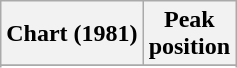<table class="wikitable sortable plainrowheaders" style="text-align:center">
<tr>
<th scope="col">Chart (1981)</th>
<th scope="col">Peak<br> position</th>
</tr>
<tr>
</tr>
<tr>
</tr>
</table>
